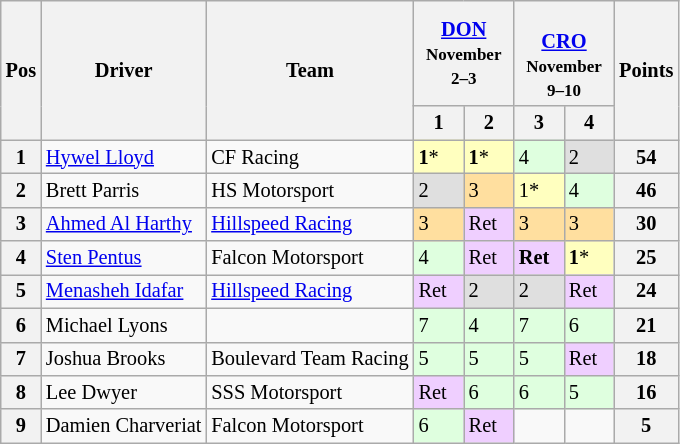<table class="wikitable" style="font-size: 85%;">
<tr>
<th rowspan=2>Pos</th>
<th rowspan=2>Driver</th>
<th rowspan=2>Team</th>
<th colspan=2> <a href='#'>DON</a><br><small>November 2–3</small></th>
<th colspan=2><br><a href='#'>CRO</a><br><small>November 9–10</small></th>
<th rowspan=2>Points</th>
</tr>
<tr>
<th width="27">1</th>
<th width="27">2</th>
<th width="27">3</th>
<th width="27">4</th>
</tr>
<tr>
<th>1</th>
<td> <a href='#'>Hywel Lloyd</a></td>
<td>CF Racing</td>
<td style="background:#FFFFBF;"><strong>1</strong>*</td>
<td style="background:#FFFFBF;"><strong>1</strong>*</td>
<td style="background:#DFFFDF;">4</td>
<td style="background:#DFDFDF;">2</td>
<th>54</th>
</tr>
<tr>
<th>2</th>
<td> Brett Parris</td>
<td>HS Motorsport</td>
<td style="background:#DFDFDF;">2</td>
<td style="background:#FFDF9F;">3</td>
<td style="background:#FFFFBF;">1*</td>
<td style="background:#DFFFDF;">4</td>
<th>46</th>
</tr>
<tr>
<th>3</th>
<td> <a href='#'>Ahmed Al Harthy</a></td>
<td><a href='#'>Hillspeed Racing</a></td>
<td style="background:#FFDF9F;">3</td>
<td style="background:#EFCFFF;">Ret</td>
<td style="background:#FFDF9F;">3</td>
<td style="background:#FFDF9F;">3</td>
<th>30</th>
</tr>
<tr>
<th>4</th>
<td> <a href='#'>Sten Pentus</a></td>
<td>Falcon Motorsport</td>
<td style="background:#DFFFDF;">4</td>
<td style="background:#EFCFFF;">Ret</td>
<td style="background:#EFCFFF;"><strong>Ret</strong></td>
<td style="background:#FFFFBF;"><strong>1</strong>*</td>
<th>25</th>
</tr>
<tr>
<th>5</th>
<td> <a href='#'>Menasheh Idafar</a></td>
<td><a href='#'>Hillspeed Racing</a></td>
<td style="background:#EFCFFF;">Ret</td>
<td style="background:#DFDFDF;">2</td>
<td style="background:#DFDFDF;">2</td>
<td style="background:#EFCFFF;">Ret</td>
<th>24</th>
</tr>
<tr>
<th>6</th>
<td> Michael Lyons</td>
<td></td>
<td style="background:#DFFFDF;">7</td>
<td style="background:#DFFFDF;">4</td>
<td style="background:#DFFFDF;">7</td>
<td style="background:#DFFFDF;">6</td>
<th>21</th>
</tr>
<tr>
<th>7</th>
<td> Joshua Brooks</td>
<td>Boulevard Team Racing</td>
<td style="background:#DFFFDF;">5</td>
<td style="background:#DFFFDF;">5</td>
<td style="background:#DFFFDF;">5</td>
<td style="background:#EFCFFF;">Ret</td>
<th>18</th>
</tr>
<tr>
<th>8</th>
<td> Lee Dwyer</td>
<td>SSS Motorsport</td>
<td style="background:#EFCFFF;">Ret</td>
<td style="background:#DFFFDF;">6</td>
<td style="background:#DFFFDF;">6</td>
<td style="background:#DFFFDF;">5</td>
<th>16</th>
</tr>
<tr>
<th>9</th>
<td> Damien Charveriat</td>
<td>Falcon Motorsport</td>
<td style="background:#DFFFDF;">6</td>
<td style="background:#EFCFFF;">Ret</td>
<td></td>
<td></td>
<th>5</th>
</tr>
</table>
